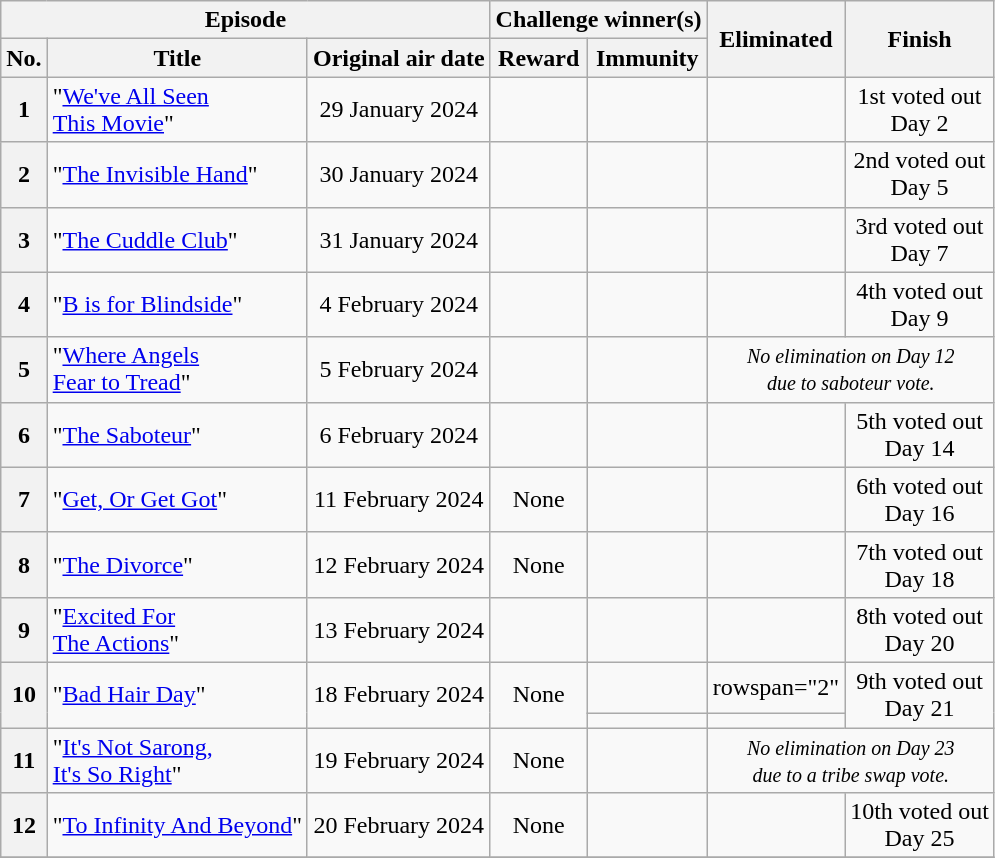<table class="wikitable nowrap" style="text-align:center; font-size:100%">
<tr>
<th colspan="3">Episode</th>
<th colspan="2">Challenge winner(s)</th>
<th rowspan="2">Eliminated</th>
<th rowspan="2">Finish</th>
</tr>
<tr>
<th>No.</th>
<th>Title</th>
<th>Original air date</th>
<th>Reward</th>
<th>Immunity</th>
</tr>
<tr>
<th>1</th>
<td align="left">"<a href='#'>We've All Seen<br> This Movie</a>"</td>
<td>29 January 2024</td>
<td></td>
<td></td>
<td></td>
<td>1st voted out<br>Day 2</td>
</tr>
<tr>
<th>2</th>
<td align="left">"<a href='#'>The Invisible Hand</a>"</td>
<td>30 January 2024</td>
<td></td>
<td></td>
<td></td>
<td>2nd voted out<br>Day 5</td>
</tr>
<tr>
<th>3</th>
<td align="left">"<a href='#'>The Cuddle Club</a>"</td>
<td>31 January 2024</td>
<td></td>
<td></td>
<td></td>
<td>3rd voted out<br>Day 7</td>
</tr>
<tr>
<th>4</th>
<td align="left">"<a href='#'>B is for Blindside</a>"</td>
<td>4 February 2024</td>
<td></td>
<td></td>
<td></td>
<td>4th voted out<br>Day 9</td>
</tr>
<tr>
<th>5</th>
<td align="left">"<a href='#'>Where Angels <br>Fear to Tread</a>"</td>
<td>5 February 2024</td>
<td></td>
<td></td>
<td colspan="2"><em><small>No elimination on Day 12<br>due to saboteur vote.</small></em></td>
</tr>
<tr>
<th>6</th>
<td align="left">"<a href='#'>The Saboteur</a>"</td>
<td>6 February 2024</td>
<td></td>
<td></td>
<td></td>
<td>5th voted out<br>Day 14</td>
</tr>
<tr>
<th>7</th>
<td align="left">"<a href='#'>Get, Or Get Got</a>"</td>
<td>11 February 2024</td>
<td>None</td>
<td></td>
<td></td>
<td>6th voted out<br>Day 16</td>
</tr>
<tr>
<th>8</th>
<td align="left">"<a href='#'>The Divorce</a>"</td>
<td>12 February 2024</td>
<td>None</td>
<td></td>
<td></td>
<td>7th voted out<br>Day 18</td>
</tr>
<tr>
<th>9</th>
<td align="left">"<a href='#'>Excited For <br>The Actions</a>"</td>
<td>13 February 2024</td>
<td></td>
<td></td>
<td></td>
<td>8th voted out<br>Day 20</td>
</tr>
<tr>
<th rowspan="2">10</th>
<td rowspan="2" style="text-align:left">"<a href='#'>Bad Hair Day</a>"</td>
<td rowspan="2">18 February 2024</td>
<td rowspan="2">None</td>
<td></td>
<td>rowspan="2" </td>
<td rowspan="2">9th voted out<br>Day 21</td>
</tr>
<tr>
<td></td>
</tr>
<tr>
<th>11</th>
<td align="left">"<a href='#'>It's Not Sarong,<br> It's So Right</a>"</td>
<td>19 February 2024</td>
<td>None</td>
<td></td>
<td colspan="2"><em><small>No elimination on Day 23<br>due to a tribe swap vote.</small></em></td>
</tr>
<tr>
<th>12</th>
<td align="left">"<a href='#'>To Infinity And Beyond</a>"</td>
<td>20 February 2024</td>
<td>None</td>
<td></td>
<td></td>
<td>10th voted out<br>Day 25</td>
</tr>
<tr>
</tr>
</table>
